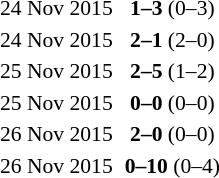<table style="font-size:90%; margin: 0 auto;">
<tr>
<td>24 Nov 2015</td>
<td align="right"></td>
<td align="center"><strong>1–3</strong> (0–3)</td>
<td><strong></strong></td>
</tr>
<tr>
<td>24 Nov 2015</td>
<td align="right"><strong></strong></td>
<td align="center"><strong>2–1</strong> (2–0)</td>
<td></td>
</tr>
<tr>
<td>25 Nov 2015</td>
<td align="right"></td>
<td align="center"><strong>2–5</strong> (1–2)</td>
<td><strong></strong></td>
</tr>
<tr>
<td>25 Nov 2015</td>
<td align="right"></td>
<td align="center"><strong>0–0</strong> (0–0)</td>
<td></td>
</tr>
<tr>
<td>26 Nov 2015</td>
<td align="right"><strong></strong></td>
<td align="center"><strong>2–0</strong> (0–0)</td>
<td></td>
</tr>
<tr>
<td>26 Nov 2015</td>
<td align="right"></td>
<td align="center"><strong>0–10</strong> (0–4)</td>
<td><strong></strong></td>
</tr>
</table>
